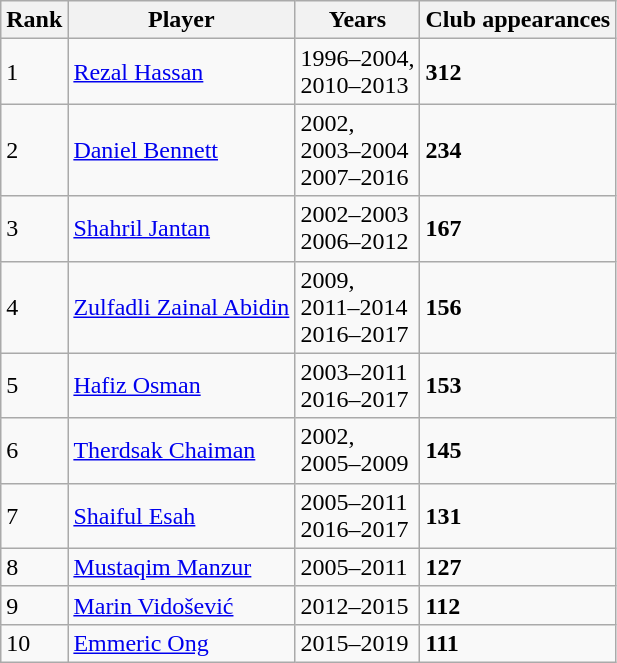<table class="wikitable">
<tr>
<th>Rank</th>
<th>Player</th>
<th>Years</th>
<th>Club appearances</th>
</tr>
<tr>
<td>1</td>
<td> <a href='#'>Rezal Hassan</a></td>
<td>1996–2004,<br>2010–2013</td>
<td><strong>312</strong></td>
</tr>
<tr>
<td>2</td>
<td> <a href='#'>Daniel Bennett</a></td>
<td>2002,<br>2003–2004<br>2007–2016</td>
<td><strong>234</strong></td>
</tr>
<tr>
<td>3</td>
<td> <a href='#'>Shahril Jantan</a></td>
<td>2002–2003<br>2006–2012</td>
<td><strong>167</strong></td>
</tr>
<tr>
<td>4</td>
<td> <a href='#'>Zulfadli Zainal Abidin</a></td>
<td>2009,<br>2011–2014<br>2016–2017</td>
<td><strong>156</strong></td>
</tr>
<tr>
<td>5</td>
<td> <a href='#'>Hafiz Osman</a></td>
<td>2003–2011<br>2016–2017</td>
<td><strong>153</strong></td>
</tr>
<tr>
<td>6</td>
<td> <a href='#'>Therdsak Chaiman</a></td>
<td>2002,<br>2005–2009</td>
<td><strong>145</strong></td>
</tr>
<tr>
<td>7</td>
<td> <a href='#'>Shaiful Esah</a></td>
<td>2005–2011<br>2016–2017</td>
<td><strong>131</strong></td>
</tr>
<tr>
<td>8</td>
<td> <a href='#'>Mustaqim Manzur</a></td>
<td>2005–2011</td>
<td><strong>127</strong></td>
</tr>
<tr>
<td>9</td>
<td> <a href='#'>Marin Vidošević</a></td>
<td>2012–2015</td>
<td><strong>112</strong></td>
</tr>
<tr>
<td>10</td>
<td> <a href='#'>Emmeric Ong</a></td>
<td>2015–2019</td>
<td><strong>111</strong></td>
</tr>
</table>
